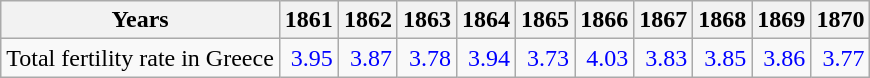<table class="wikitable " style="text-align:right">
<tr>
<th>Years</th>
<th>1861</th>
<th>1862</th>
<th>1863</th>
<th>1864</th>
<th>1865</th>
<th>1866</th>
<th>1867</th>
<th>1868</th>
<th>1869</th>
<th>1870</th>
</tr>
<tr>
<td align="left">Total fertility rate in Greece</td>
<td style="text-align:right; color:blue;">3.95</td>
<td style="text-align:right; color:blue;">3.87</td>
<td style="text-align:right; color:blue;">3.78</td>
<td style="text-align:right; color:blue;">3.94</td>
<td style="text-align:right; color:blue;">3.73</td>
<td style="text-align:right; color:blue;">4.03</td>
<td style="text-align:right; color:blue;">3.83</td>
<td style="text-align:right; color:blue;">3.85</td>
<td style="text-align:right; color:blue;">3.86</td>
<td style="text-align:right; color:blue;">3.77</td>
</tr>
</table>
